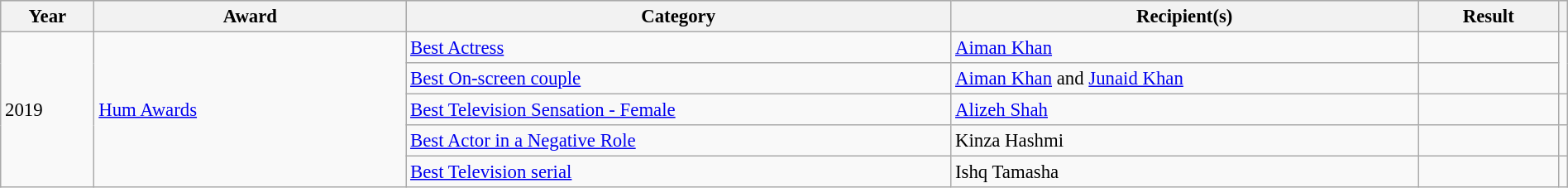<table class="wikitable" width="100%" style="font-size: 95%;">
<tr style="background:#ccc; text-align:center;">
<th scope="col" width="6%">Year</th>
<th scope="col" width="20%">Award</th>
<th scope="col" width="35%">Category</th>
<th scope="col" width="30%">Recipient(s)</th>
<th scope="col" width="10%">Result</th>
<th></th>
</tr>
<tr>
<td rowspan="6">2019</td>
<td rowspan="6"><a href='#'>Hum Awards</a></td>
<td><a href='#'>Best Actress</a></td>
<td><a href='#'>Aiman Khan</a></td>
<td></td>
<td rowspan="2"></td>
</tr>
<tr>
<td><a href='#'>Best On-screen couple</a></td>
<td><a href='#'>Aiman Khan</a> and <a href='#'>Junaid Khan</a></td>
<td></td>
</tr>
<tr>
<td><a href='#'>Best Television Sensation - Female</a></td>
<td><a href='#'>Alizeh Shah</a></td>
<td></td>
<td></td>
</tr>
<tr>
<td><a href='#'>Best Actor in a Negative Role</a></td>
<td>Kinza Hashmi</td>
<td></td>
<td></td>
</tr>
<tr>
<td><a href='#'>Best Television serial</a></td>
<td>Ishq Tamasha</td>
<td></td>
<td></td>
</tr>
</table>
